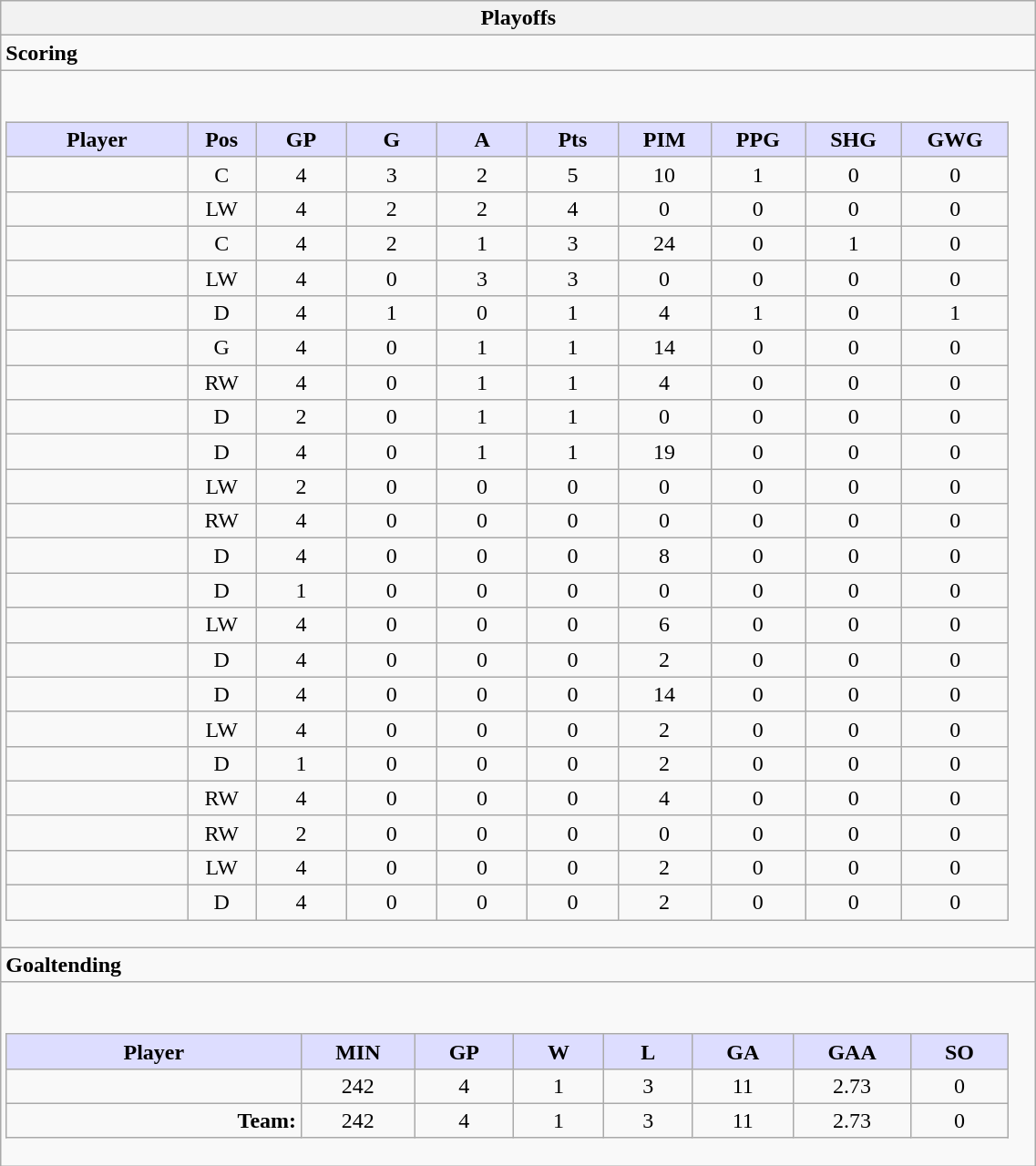<table class="wikitable collapsible" style="width:60%;">
<tr>
<th>Playoffs</th>
</tr>
<tr>
<td class="tocccolors"><strong>Scoring</strong></td>
</tr>
<tr>
<td><br><table class="wikitable sortable">
<tr style="text-align:center;">
<th style="background:#ddf; width:10%;">Player</th>
<th style="background:#ddf; width:3%;" title="Position">Pos</th>
<th style="background:#ddf; width:5%;" title="Games played">GP</th>
<th style="background:#ddf; width:5%;" title="Goals">G</th>
<th style="background:#ddf; width:5%;" title="Assists">A</th>
<th style="background:#ddf; width:5%;" title="Points">Pts</th>
<th style="background:#ddf; width:5%;" title="Penalties in Minutes">PIM</th>
<th style="background:#ddf; width:5%;" title="Power play goals">PPG</th>
<th style="background:#ddf; width:5%;" title="Short-handed goals">SHG</th>
<th style="background:#ddf; width:5%;" title="Game-winning goals">GWG</th>
</tr>
<tr style="text-align:center;">
<td style="text-align:right;"></td>
<td>C</td>
<td>4</td>
<td>3</td>
<td>2</td>
<td>5</td>
<td>10</td>
<td>1</td>
<td>0</td>
<td>0</td>
</tr>
<tr style="text-align:center;">
<td style="text-align:right;"></td>
<td>LW</td>
<td>4</td>
<td>2</td>
<td>2</td>
<td>4</td>
<td>0</td>
<td>0</td>
<td>0</td>
<td>0</td>
</tr>
<tr style="text-align:center;">
<td style="text-align:right;"></td>
<td>C</td>
<td>4</td>
<td>2</td>
<td>1</td>
<td>3</td>
<td>24</td>
<td>0</td>
<td>1</td>
<td>0</td>
</tr>
<tr style="text-align:center;">
<td style="text-align:right;"></td>
<td>LW</td>
<td>4</td>
<td>0</td>
<td>3</td>
<td>3</td>
<td>0</td>
<td>0</td>
<td>0</td>
<td>0</td>
</tr>
<tr style="text-align:center;">
<td style="text-align:right;"></td>
<td>D</td>
<td>4</td>
<td>1</td>
<td>0</td>
<td>1</td>
<td>4</td>
<td>1</td>
<td>0</td>
<td>1</td>
</tr>
<tr style="text-align:center;">
<td style="text-align:right;"></td>
<td>G</td>
<td>4</td>
<td>0</td>
<td>1</td>
<td>1</td>
<td>14</td>
<td>0</td>
<td>0</td>
<td>0</td>
</tr>
<tr style="text-align:center;">
<td style="text-align:right;"></td>
<td>RW</td>
<td>4</td>
<td>0</td>
<td>1</td>
<td>1</td>
<td>4</td>
<td>0</td>
<td>0</td>
<td>0</td>
</tr>
<tr style="text-align:center;">
<td style="text-align:right;"></td>
<td>D</td>
<td>2</td>
<td>0</td>
<td>1</td>
<td>1</td>
<td>0</td>
<td>0</td>
<td>0</td>
<td>0</td>
</tr>
<tr style="text-align:center;">
<td style="text-align:right;"></td>
<td>D</td>
<td>4</td>
<td>0</td>
<td>1</td>
<td>1</td>
<td>19</td>
<td>0</td>
<td>0</td>
<td>0</td>
</tr>
<tr style="text-align:center;">
<td style="text-align:right;"></td>
<td>LW</td>
<td>2</td>
<td>0</td>
<td>0</td>
<td>0</td>
<td>0</td>
<td>0</td>
<td>0</td>
<td>0</td>
</tr>
<tr style="text-align:center;">
<td style="text-align:right;"></td>
<td>RW</td>
<td>4</td>
<td>0</td>
<td>0</td>
<td>0</td>
<td>0</td>
<td>0</td>
<td>0</td>
<td>0</td>
</tr>
<tr style="text-align:center;">
<td style="text-align:right;"></td>
<td>D</td>
<td>4</td>
<td>0</td>
<td>0</td>
<td>0</td>
<td>8</td>
<td>0</td>
<td>0</td>
<td>0</td>
</tr>
<tr style="text-align:center;">
<td style="text-align:right;"></td>
<td>D</td>
<td>1</td>
<td>0</td>
<td>0</td>
<td>0</td>
<td>0</td>
<td>0</td>
<td>0</td>
<td>0</td>
</tr>
<tr style="text-align:center;">
<td style="text-align:right;"></td>
<td>LW</td>
<td>4</td>
<td>0</td>
<td>0</td>
<td>0</td>
<td>6</td>
<td>0</td>
<td>0</td>
<td>0</td>
</tr>
<tr style="text-align:center;">
<td style="text-align:right;"></td>
<td>D</td>
<td>4</td>
<td>0</td>
<td>0</td>
<td>0</td>
<td>2</td>
<td>0</td>
<td>0</td>
<td>0</td>
</tr>
<tr style="text-align:center;">
<td style="text-align:right;"></td>
<td>D</td>
<td>4</td>
<td>0</td>
<td>0</td>
<td>0</td>
<td>14</td>
<td>0</td>
<td>0</td>
<td>0</td>
</tr>
<tr style="text-align:center;">
<td style="text-align:right;"></td>
<td>LW</td>
<td>4</td>
<td>0</td>
<td>0</td>
<td>0</td>
<td>2</td>
<td>0</td>
<td>0</td>
<td>0</td>
</tr>
<tr style="text-align:center;">
<td style="text-align:right;"></td>
<td>D</td>
<td>1</td>
<td>0</td>
<td>0</td>
<td>0</td>
<td>2</td>
<td>0</td>
<td>0</td>
<td>0</td>
</tr>
<tr style="text-align:center;">
<td style="text-align:right;"></td>
<td>RW</td>
<td>4</td>
<td>0</td>
<td>0</td>
<td>0</td>
<td>4</td>
<td>0</td>
<td>0</td>
<td>0</td>
</tr>
<tr style="text-align:center;">
<td style="text-align:right;"></td>
<td>RW</td>
<td>2</td>
<td>0</td>
<td>0</td>
<td>0</td>
<td>0</td>
<td>0</td>
<td>0</td>
<td>0</td>
</tr>
<tr style="text-align:center;">
<td style="text-align:right;"></td>
<td>LW</td>
<td>4</td>
<td>0</td>
<td>0</td>
<td>0</td>
<td>2</td>
<td>0</td>
<td>0</td>
<td>0</td>
</tr>
<tr style="text-align:center;">
<td style="text-align:right;"></td>
<td>D</td>
<td>4</td>
<td>0</td>
<td>0</td>
<td>0</td>
<td>2</td>
<td>0</td>
<td>0</td>
<td>0</td>
</tr>
</table>
</td>
</tr>
<tr>
<td class="toccolors"><strong>Goaltending</strong></td>
</tr>
<tr>
<td><br><table class="wikitable sortable">
<tr>
<th style="background:#ddf; width:10%;">Player</th>
<th style="width:3%; background:#ddf;" title="Minutes played">MIN</th>
<th style="width:3%; background:#ddf;" title="Games played in">GP</th>
<th style="width:3%; background:#ddf;" title="Wins">W</th>
<th style="width:3%; background:#ddf;" title="Losses">L</th>
<th style="width:3%; background:#ddf;" title="Goals against">GA</th>
<th style="width:3%; background:#ddf;" title="Goals against average">GAA</th>
<th style="width:3%; background:#ddf;" title="Shut-outs">SO</th>
</tr>
<tr style="text-align:center;">
<td style="text-align:right;"></td>
<td>242</td>
<td>4</td>
<td>1</td>
<td>3</td>
<td>11</td>
<td>2.73</td>
<td>0</td>
</tr>
<tr style="text-align:center;">
<td style="text-align:right;"><strong>Team:</strong></td>
<td>242</td>
<td>4</td>
<td>1</td>
<td>3</td>
<td>11</td>
<td>2.73</td>
<td>0</td>
</tr>
</table>
</td>
</tr>
</table>
